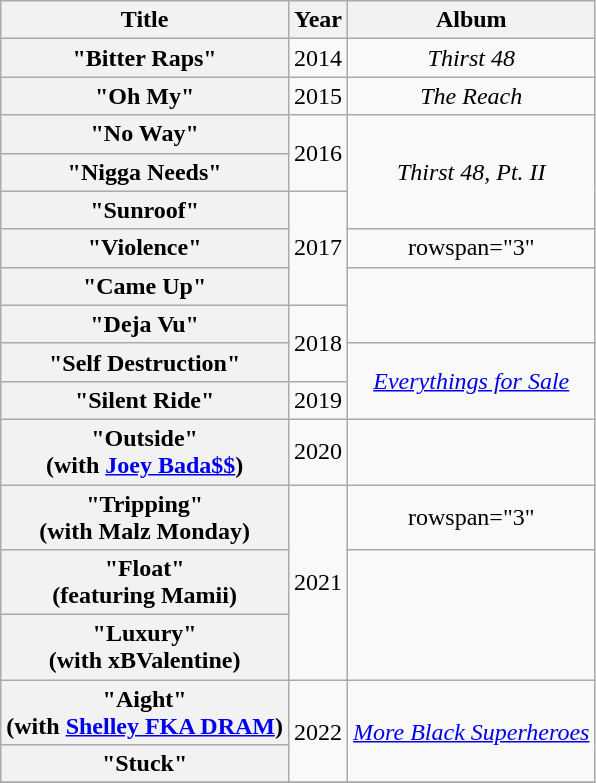<table class="wikitable plainrowheaders" style="text-align:center;">
<tr>
<th scope="col">Title</th>
<th scope="col">Year</th>
<th scope="col">Album</th>
</tr>
<tr>
<th scope="row">"Bitter Raps"</th>
<td>2014</td>
<td><em>Thirst 48</em></td>
</tr>
<tr>
<th scope="row">"Oh My"</th>
<td>2015</td>
<td><em>The Reach</em></td>
</tr>
<tr>
<th scope="row">"No Way"</th>
<td rowspan="2">2016</td>
<td rowspan="3"><em>Thirst 48, Pt. II</em></td>
</tr>
<tr>
<th scope="row">"Nigga Needs"</th>
</tr>
<tr>
<th scope="row">"Sunroof"</th>
<td rowspan="3">2017</td>
</tr>
<tr>
<th scope="row">"Violence"</th>
<td>rowspan="3"</td>
</tr>
<tr>
<th scope="row">"Came Up"</th>
</tr>
<tr>
<th scope="row">"Deja Vu"</th>
<td rowspan="2">2018</td>
</tr>
<tr>
<th scope="row">"Self Destruction"</th>
<td rowspan="2"><em><a href='#'>Everythings for Sale</a></em></td>
</tr>
<tr>
<th scope="row">"Silent Ride"</th>
<td>2019</td>
</tr>
<tr>
<th scope="row">"Outside"<br><span>(with <a href='#'>Joey Bada$$</a>)</span></th>
<td>2020</td>
<td></td>
</tr>
<tr>
<th scope="row">"Tripping" <br><span>(with Malz Monday)</span></th>
<td rowspan="3">2021</td>
<td>rowspan="3"</td>
</tr>
<tr>
<th scope="row">"Float" <br><span>(featuring Mamii)</span></th>
</tr>
<tr>
<th scope="row">"Luxury" <br><span>(with xBValentine)</span></th>
</tr>
<tr>
<th scope="row">"Aight" <br><span>(with <a href='#'>Shelley FKA DRAM</a>)</span></th>
<td rowspan="2">2022</td>
<td rowspan="2"><em><a href='#'>More Black Superheroes</a></em></td>
</tr>
<tr>
<th scope="row">"Stuck"</th>
</tr>
<tr>
</tr>
</table>
